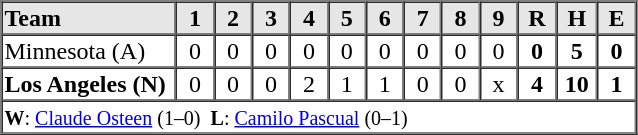<table border=1 cellspacing=0 width=425 style="margin-left:3em;">
<tr style="text-align:center; background-color:#e6e6e6;">
<th align=left width=125>Team</th>
<th width=25>1</th>
<th width=25>2</th>
<th width=25>3</th>
<th width=25>4</th>
<th width=25>5</th>
<th width=25>6</th>
<th width=25>7</th>
<th width=25>8</th>
<th width=25>9</th>
<th width=25>R</th>
<th width=25>H</th>
<th width=25>E</th>
</tr>
<tr style="text-align:center;">
<td align=left>Minnesota (A)</td>
<td>0</td>
<td>0</td>
<td>0</td>
<td>0</td>
<td>0</td>
<td>0</td>
<td>0</td>
<td>0</td>
<td>0</td>
<td><strong>0</strong></td>
<td><strong>5</strong></td>
<td><strong>0</strong></td>
</tr>
<tr style="text-align:center;">
<td align=left><strong>Los Angeles (N)</strong></td>
<td>0</td>
<td>0</td>
<td>0</td>
<td>2</td>
<td>1</td>
<td>1</td>
<td>0</td>
<td>0</td>
<td>x</td>
<td><strong>4</strong></td>
<td><strong>10</strong></td>
<td><strong>1</strong></td>
</tr>
<tr style="text-align:left;">
<td colspan=13><small><strong>W</strong>: <a href='#'>Claude Osteen</a> (1–0)  <strong>L</strong>: <a href='#'>Camilo Pascual</a> (0–1)</small></td>
</tr>
</table>
